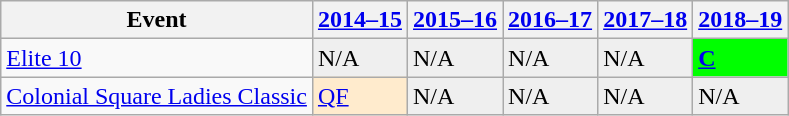<table class="wikitable" border="1">
<tr>
<th>Event</th>
<th><a href='#'>2014–15</a></th>
<th><a href='#'>2015–16</a></th>
<th><a href='#'>2016–17</a></th>
<th><a href='#'>2017–18</a></th>
<th><a href='#'>2018–19</a></th>
</tr>
<tr>
<td><a href='#'>Elite 10</a></td>
<td style="background:#EFEFEF;">N/A</td>
<td style="background:#EFEFEF;">N/A</td>
<td style="background:#EFEFEF;">N/A</td>
<td style="background:#EFEFEF;">N/A</td>
<td style="background:#0f0;"><strong><a href='#'>C</a></strong></td>
</tr>
<tr>
<td><a href='#'>Colonial Square Ladies Classic</a></td>
<td style="background:#ffebcd;"><a href='#'>QF</a></td>
<td style="background:#EFEFEF;">N/A</td>
<td style="background:#EFEFEF;">N/A</td>
<td style="background:#EFEFEF;">N/A</td>
<td style="background:#EFEFEF;">N/A</td>
</tr>
</table>
